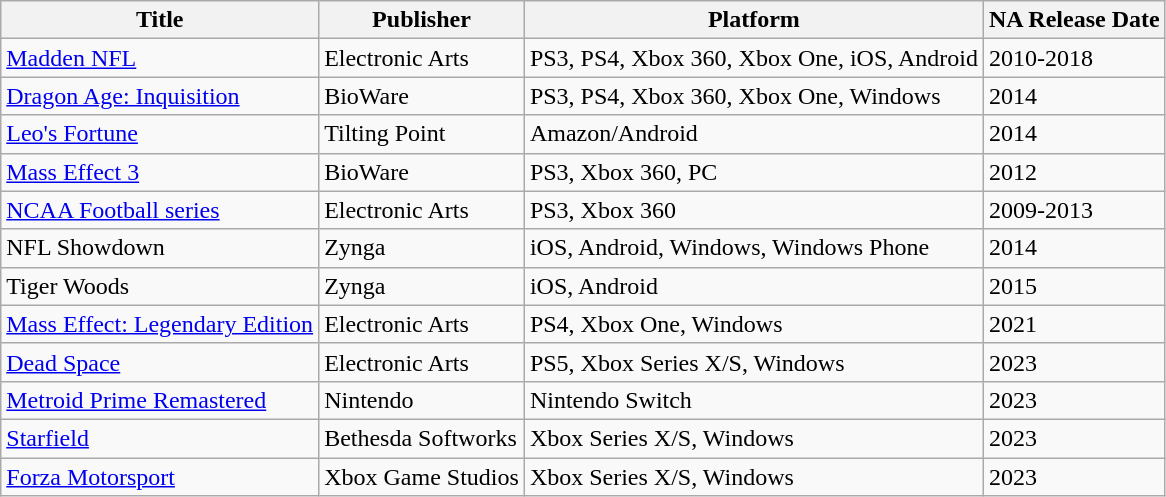<table class="wikitable sortable">
<tr>
<th>Title</th>
<th>Publisher</th>
<th>Platform</th>
<th>NA Release Date</th>
</tr>
<tr>
<td><a href='#'>Madden NFL</a></td>
<td>Electronic Arts</td>
<td>PS3, PS4, Xbox 360, Xbox One, iOS, Android</td>
<td>2010-2018</td>
</tr>
<tr>
<td><a href='#'>Dragon Age: Inquisition</a></td>
<td>BioWare</td>
<td>PS3, PS4, Xbox 360, Xbox One, Windows</td>
<td>2014</td>
</tr>
<tr>
<td><a href='#'>Leo's Fortune</a></td>
<td>Tilting Point</td>
<td>Amazon/Android</td>
<td>2014</td>
</tr>
<tr>
<td><a href='#'>Mass Effect 3</a></td>
<td>BioWare</td>
<td>PS3, Xbox 360, PC</td>
<td>2012</td>
</tr>
<tr>
<td><a href='#'>NCAA Football series</a></td>
<td>Electronic Arts</td>
<td>PS3, Xbox 360</td>
<td>2009-2013</td>
</tr>
<tr>
<td>NFL Showdown</td>
<td>Zynga</td>
<td>iOS, Android, Windows, Windows Phone </td>
<td>2014</td>
</tr>
<tr>
<td>Tiger Woods</td>
<td>Zynga</td>
<td>iOS, Android</td>
<td>2015</td>
</tr>
<tr>
<td><a href='#'>Mass Effect: Legendary Edition</a></td>
<td>Electronic Arts</td>
<td>PS4, Xbox One, Windows</td>
<td>2021</td>
</tr>
<tr>
<td><a href='#'>Dead Space</a></td>
<td>Electronic Arts</td>
<td>PS5, Xbox Series X/S, Windows</td>
<td>2023</td>
</tr>
<tr>
<td><a href='#'>Metroid Prime Remastered</a></td>
<td>Nintendo</td>
<td>Nintendo Switch</td>
<td>2023</td>
</tr>
<tr>
<td><a href='#'>Starfield</a></td>
<td>Bethesda Softworks</td>
<td>Xbox Series X/S, Windows</td>
<td>2023</td>
</tr>
<tr>
<td><a href='#'>Forza Motorsport</a></td>
<td>Xbox Game Studios</td>
<td>Xbox Series X/S, Windows</td>
<td>2023</td>
</tr>
</table>
